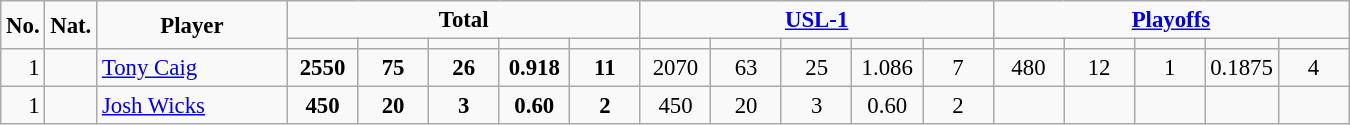<table class="wikitable" style="font-size: 95%; text-align: center;">
<tr>
<td rowspan="2" style="width:15px; text-align:center;"><strong>No.</strong></td>
<td rowspan="2" style="width:15px; text-align:center;"><strong>Nat.</strong></td>
<td rowspan="2" style="width:120px; text-align:center;"><strong>Player</strong></td>
<td colspan="5" style="width:160px; text-align:center;"><strong>Total</strong></td>
<td colspan="5" style="width:160px; text-align:center;"><strong><a href='#'>USL-1</a></strong></td>
<td colspan="5" style="width:160px; text-align:center;"><strong><a href='#'>Playoffs</a></strong></td>
</tr>
<tr>
<td style="width: 40px;"><strong></strong></td>
<td style="width: 40px;"><strong></strong></td>
<td style="width: 40px;"><strong></strong></td>
<td style="width: 40px;"><strong></strong></td>
<td style="width: 40px;"><strong></strong></td>
<td style="width: 40px;"><strong></strong></td>
<td style="width: 40px;"><strong></strong></td>
<td style="width: 40px;"><strong></strong></td>
<td style="width: 40px;"><strong></strong></td>
<td style="width: 40px;"><strong></strong></td>
<td style="width: 40px;"><strong></strong></td>
<td style="width: 40px;"><strong></strong></td>
<td style="width: 40px;"><strong></strong></td>
<td style="width: 40px;"><strong></strong></td>
<td style="width: 40px;"><strong></strong></td>
</tr>
<tr>
<td style="text-align: right;">1</td>
<td></td>
<td style="text-align: left;"><a href='#'>Tony Caig</a></td>
<td><strong>2550</strong></td>
<td><strong>75</strong></td>
<td><strong>26</strong></td>
<td><strong>0.918</strong></td>
<td><strong>11</strong></td>
<td>2070</td>
<td>63</td>
<td>25</td>
<td>1.086</td>
<td>7</td>
<td>480</td>
<td>12</td>
<td>1</td>
<td>0.1875</td>
<td>4</td>
</tr>
<tr>
<td style="text-align: right;">1</td>
<td></td>
<td style="text-align: left;"><a href='#'>Josh Wicks</a></td>
<td><strong>450</strong></td>
<td><strong>20</strong></td>
<td><strong>3</strong></td>
<td><strong>0.60</strong></td>
<td><strong>2</strong></td>
<td>450</td>
<td>20</td>
<td>3</td>
<td>0.60</td>
<td>2</td>
<td></td>
<td></td>
<td></td>
<td></td>
<td></td>
</tr>
</table>
